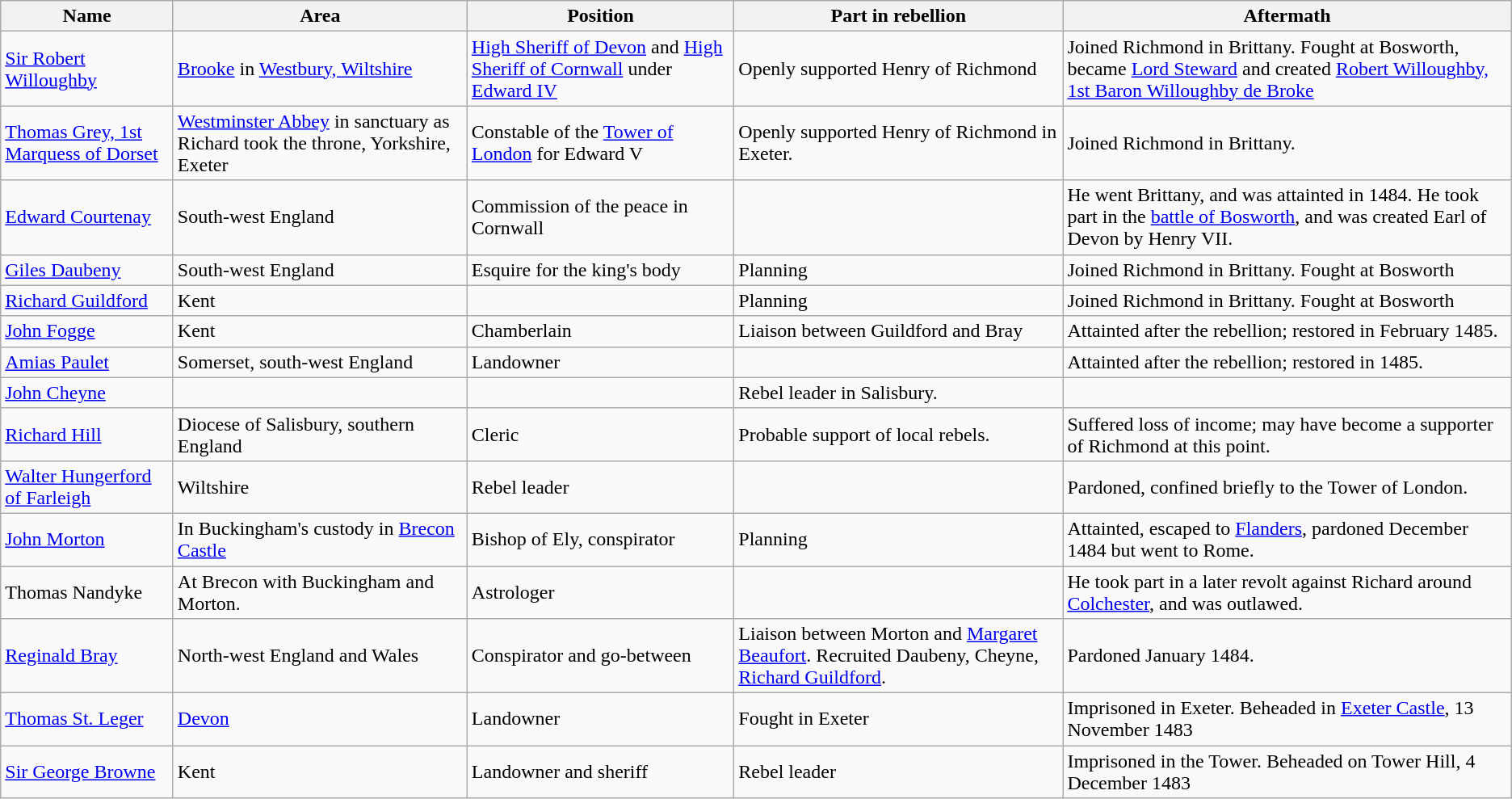<table class="wikitable">
<tr>
<th>Name</th>
<th>Area</th>
<th>Position</th>
<th>Part in rebellion</th>
<th>Aftermath</th>
</tr>
<tr>
<td><a href='#'>Sir Robert Willoughby</a></td>
<td><a href='#'>Brooke</a> in <a href='#'>Westbury, Wiltshire</a></td>
<td><a href='#'>High Sheriff of Devon</a> and <a href='#'>High Sheriff of Cornwall</a> under <a href='#'>Edward IV</a></td>
<td>Openly supported Henry of Richmond</td>
<td>Joined Richmond in Brittany. Fought at Bosworth, became <a href='#'>Lord Steward</a> and created <a href='#'>Robert Willoughby, 1st Baron Willoughby de Broke</a></td>
</tr>
<tr>
<td><a href='#'>Thomas Grey, 1st Marquess of Dorset</a></td>
<td><a href='#'>Westminster Abbey</a> in sanctuary as Richard took the throne, Yorkshire, Exeter</td>
<td>Constable of the <a href='#'>Tower of London</a> for Edward V</td>
<td>Openly supported Henry of Richmond in Exeter.</td>
<td>Joined Richmond in Brittany.</td>
</tr>
<tr>
<td><a href='#'>Edward Courtenay</a></td>
<td>South-west England</td>
<td>Commission of the peace in Cornwall</td>
<td></td>
<td>He went Brittany, and was attainted in 1484. He took part in the <a href='#'>battle of Bosworth</a>, and was created Earl of Devon by Henry VII.</td>
</tr>
<tr>
<td><a href='#'>Giles Daubeny</a></td>
<td>South-west England</td>
<td>Esquire for the king's body</td>
<td>Planning</td>
<td>Joined Richmond in Brittany. Fought at Bosworth</td>
</tr>
<tr>
<td><a href='#'>Richard Guildford</a></td>
<td>Kent</td>
<td></td>
<td>Planning</td>
<td>Joined Richmond in Brittany. Fought at Bosworth</td>
</tr>
<tr>
<td><a href='#'>John Fogge</a></td>
<td>Kent</td>
<td>Chamberlain</td>
<td>Liaison between Guildford and Bray</td>
<td>Attainted after the rebellion; restored in February 1485.</td>
</tr>
<tr>
<td><a href='#'>Amias Paulet</a></td>
<td>Somerset, south-west England</td>
<td>Landowner</td>
<td></td>
<td>Attainted after the rebellion; restored in 1485.</td>
</tr>
<tr>
<td><a href='#'>John Cheyne</a></td>
<td></td>
<td></td>
<td>Rebel leader in Salisbury.</td>
<td></td>
</tr>
<tr>
<td><a href='#'>Richard Hill</a></td>
<td>Diocese of Salisbury, southern England</td>
<td>Cleric</td>
<td>Probable support of local rebels.</td>
<td>Suffered loss of income; may have become a supporter of Richmond at this point.</td>
</tr>
<tr>
<td><a href='#'>Walter Hungerford of Farleigh</a></td>
<td>Wiltshire</td>
<td>Rebel leader</td>
<td></td>
<td>Pardoned, confined briefly to the Tower of London.</td>
</tr>
<tr>
<td><a href='#'>John Morton</a></td>
<td>In Buckingham's custody in <a href='#'>Brecon Castle</a></td>
<td>Bishop of Ely, conspirator</td>
<td>Planning</td>
<td>Attainted, escaped to <a href='#'>Flanders</a>, pardoned December 1484 but went to Rome.</td>
</tr>
<tr>
<td>Thomas Nandyke</td>
<td>At Brecon with Buckingham and Morton.</td>
<td>Astrologer</td>
<td></td>
<td>He took part in a later revolt against Richard around <a href='#'>Colchester</a>, and was outlawed.</td>
</tr>
<tr>
<td><a href='#'>Reginald Bray</a></td>
<td>North-west England and Wales</td>
<td>Conspirator and go-between</td>
<td>Liaison between Morton and <a href='#'>Margaret Beaufort</a>. Recruited Daubeny, Cheyne, <a href='#'>Richard Guildford</a>.</td>
<td>Pardoned January 1484.</td>
</tr>
<tr>
<td><a href='#'>Thomas St. Leger</a></td>
<td><a href='#'>Devon</a></td>
<td>Landowner</td>
<td>Fought in Exeter</td>
<td>Imprisoned in Exeter. Beheaded in <a href='#'>Exeter Castle</a>, 13 November 1483</td>
</tr>
<tr>
<td><a href='#'>Sir George Browne</a></td>
<td>Kent</td>
<td>Landowner and sheriff</td>
<td>Rebel leader</td>
<td>Imprisoned in the Tower. Beheaded on Tower Hill, 4 December 1483</td>
</tr>
</table>
